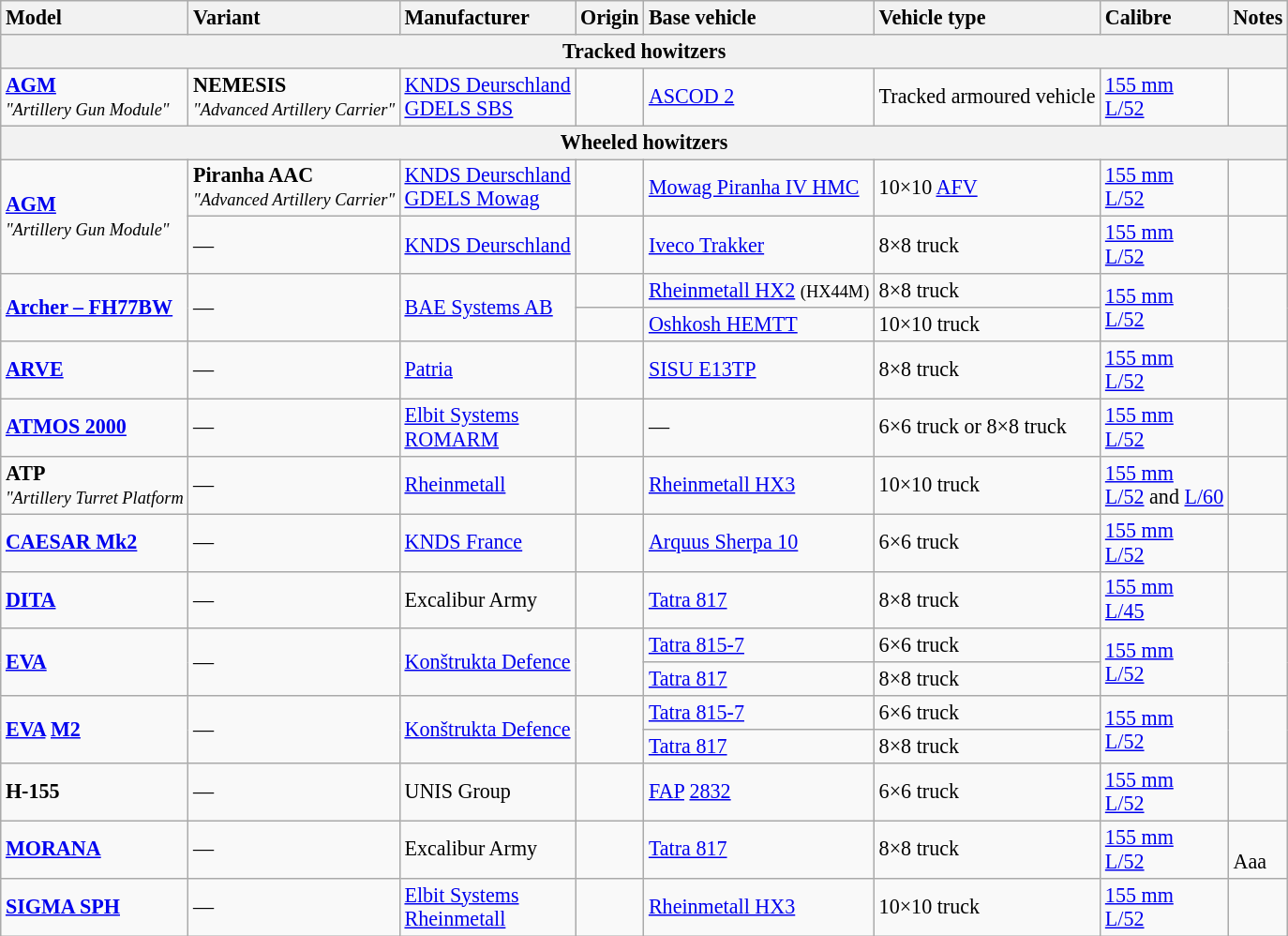<table class="wikitable" style="font-size: 92%;">
<tr>
<th style="text-align: left">Model</th>
<th style="text-align: left">Variant</th>
<th style="text-align: left">Manufacturer</th>
<th style="text-align: left">Origin</th>
<th style="text-align: left">Base vehicle</th>
<th style="text-align: left">Vehicle type</th>
<th style="text-align: left">Calibre</th>
<th style="text-align: left">Notes</th>
</tr>
<tr>
<th colspan="8">Tracked howitzers</th>
</tr>
<tr>
<td><strong><a href='#'>AGM</a></strong><br><em><small>"Artillery Gun Module"</small></em></td>
<td><strong>NEMESIS</strong><br><em><small>"Advanced Artillery Carrier"</small></em></td>
<td><a href='#'>KNDS Deurschland</a><br><a href='#'>GDELS SBS</a></td>
<td><br></td>
<td><a href='#'>ASCOD 2</a></td>
<td>Tracked armoured vehicle</td>
<td><a href='#'>155 mm</a><br><a href='#'>L/52</a></td>
<td></td>
</tr>
<tr>
<th colspan="8">Wheeled howitzers</th>
</tr>
<tr>
<td rowspan="2"><strong><a href='#'>AGM</a></strong><br><em><small>"Artillery Gun Module"</small></em></td>
<td><strong>Piranha AAC</strong><br><em><small>"Advanced Artillery Carrier"</small></em></td>
<td><a href='#'>KNDS Deurschland</a><br><a href='#'>GDELS Mowag</a></td>
<td><br></td>
<td><a href='#'>Mowag Piranha IV HMC</a></td>
<td>10×10 <a href='#'>AFV</a></td>
<td><a href='#'>155 mm</a><br><a href='#'>L/52</a></td>
<td></td>
</tr>
<tr>
<td>—</td>
<td><a href='#'>KNDS Deurschland</a></td>
<td></td>
<td><a href='#'>Iveco Trakker</a></td>
<td>8×8 truck</td>
<td><a href='#'>155 mm</a><br><a href='#'>L/52</a></td>
<td></td>
</tr>
<tr>
<td rowspan="2"><a href='#'><strong>Archer – FH77BW</strong></a></td>
<td rowspan="2">—</td>
<td rowspan="2"><a href='#'>BAE Systems AB</a></td>
<td></td>
<td><a href='#'>Rheinmetall HX2</a> <small>(HX44M)</small></td>
<td>8×8 truck</td>
<td rowspan="2"><a href='#'>155 mm</a><br><a href='#'>L/52</a></td>
<td rowspan="2"></td>
</tr>
<tr>
<td><br></td>
<td><a href='#'>Oshkosh HEMTT</a></td>
<td>10×10 truck</td>
</tr>
<tr>
<td><a href='#'><strong>ARVE</strong></a></td>
<td>—</td>
<td><a href='#'>Patria</a></td>
<td></td>
<td><a href='#'>SISU E13TP</a></td>
<td>8×8 truck</td>
<td><a href='#'>155 mm</a><br><a href='#'>L/52</a></td>
<td></td>
</tr>
<tr>
<td><a href='#'><strong>ATMOS 2000</strong></a></td>
<td>—</td>
<td><a href='#'>Elbit Systems</a><br><a href='#'>ROMARM</a></td>
<td><br></td>
<td>—</td>
<td>6×6 truck or 8×8 truck</td>
<td><a href='#'>155 mm</a><br><a href='#'>L/52</a></td>
<td></td>
</tr>
<tr>
<td><strong>ATP</strong><br><em><small>"Artillery Turret Platform</small></em></td>
<td>—</td>
<td><a href='#'>Rheinmetall</a></td>
<td></td>
<td><a href='#'>Rheinmetall HX3</a></td>
<td>10×10 truck</td>
<td><a href='#'>155 mm</a><br><a href='#'>L/52</a> and <a href='#'>L/60</a></td>
<td></td>
</tr>
<tr>
<td><strong><a href='#'>CAESAR Mk2</a></strong></td>
<td>—</td>
<td><a href='#'>KNDS France</a></td>
<td></td>
<td><a href='#'>Arquus Sherpa 10</a></td>
<td>6×6 truck</td>
<td><a href='#'>155 mm</a><br><a href='#'>L/52</a></td>
<td></td>
</tr>
<tr>
<td><strong><a href='#'>DITA</a></strong></td>
<td>—</td>
<td>Excalibur Army</td>
<td></td>
<td><a href='#'>Tatra 817</a></td>
<td>8×8 truck</td>
<td><a href='#'>155 mm</a><br><a href='#'>L/45</a></td>
<td></td>
</tr>
<tr>
<td rowspan="2"><a href='#'><strong>EVA</strong></a></td>
<td rowspan="2">—</td>
<td rowspan="2"><a href='#'>Konštrukta Defence</a></td>
<td rowspan="2"></td>
<td><a href='#'>Tatra 815-7</a></td>
<td>6×6 truck</td>
<td rowspan="2"><a href='#'>155 mm</a><br><a href='#'>L/52</a></td>
<td rowspan="2"></td>
</tr>
<tr>
<td><a href='#'>Tatra 817</a></td>
<td>8×8 truck</td>
</tr>
<tr>
<td rowspan="2"><strong><a href='#'>EVA</a> <a href='#'>M2</a></strong></td>
<td rowspan="2">—</td>
<td rowspan="2"><a href='#'>Konštrukta Defence</a></td>
<td rowspan="2"></td>
<td><a href='#'>Tatra 815-7</a></td>
<td>6×6 truck</td>
<td rowspan="2"><a href='#'>155 mm</a><br><a href='#'>L/52</a></td>
<td rowspan="2"></td>
</tr>
<tr>
<td><a href='#'>Tatra 817</a></td>
<td>8×8 truck</td>
</tr>
<tr>
<td><strong>H-155</strong></td>
<td>—</td>
<td>UNIS Group</td>
<td></td>
<td><a href='#'>FAP</a> <a href='#'>2832</a></td>
<td>6×6 truck</td>
<td><a href='#'>155 mm</a><br><a href='#'>L/52</a></td>
<td></td>
</tr>
<tr>
<td><strong><a href='#'>MORANA</a></strong></td>
<td>—</td>
<td>Excalibur Army</td>
<td></td>
<td><a href='#'>Tatra 817</a></td>
<td>8×8 truck</td>
<td><a href='#'>155 mm</a><br><a href='#'>L/52</a></td>
<td><br>Aaa</td>
</tr>
<tr>
<td><strong><a href='#'>SIGMA SPH</a></strong></td>
<td>—</td>
<td><a href='#'>Elbit Systems</a><br><a href='#'>Rheinmetall</a></td>
<td><br></td>
<td><a href='#'>Rheinmetall HX3</a></td>
<td>10×10 truck</td>
<td><a href='#'>155 mm</a><br><a href='#'>L/52</a></td>
<td></td>
</tr>
</table>
